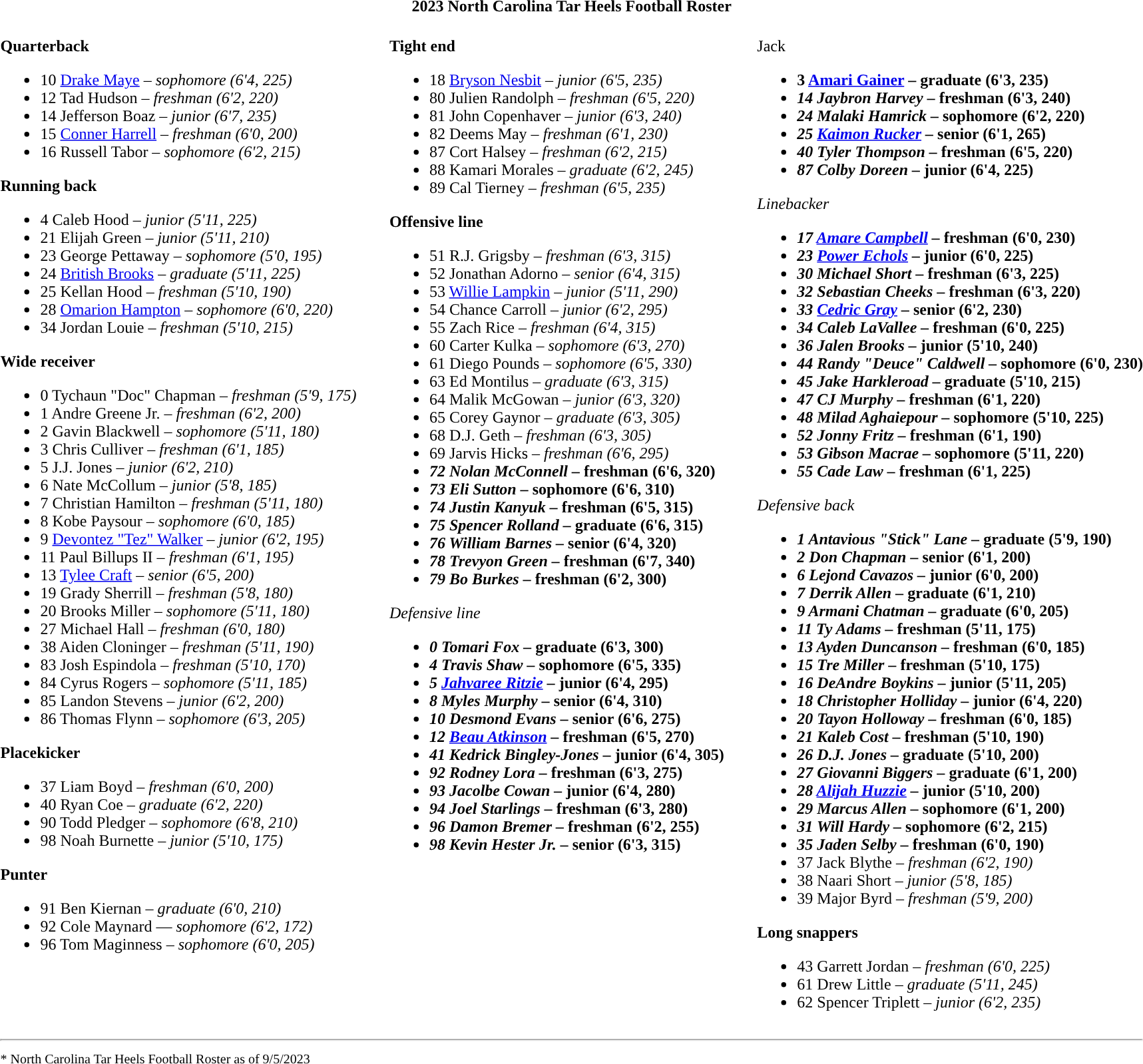<table class="toccolours" style="text-align: left;">
<tr>
<th colspan=11 style="text-align:center; ">2023 North Carolina Tar Heels Football Roster</th>
</tr>
<tr>
<td valign="top"><br><strong>Quarterback</strong><ul><li>10  <a href='#'>Drake Maye</a> – <em>sophomore (6'4, 225)</em></li><li>12  Tad Hudson – <em>freshman (6'2, 220)</em></li><li>14  Jefferson Boaz – <em>junior (6'7, 235)</em></li><li>15  <a href='#'>Conner Harrell</a> – <em> freshman (6'0, 200)</em></li><li>16  Russell Tabor – <em>sophomore (6'2, 215)</em></li></ul><strong>Running back</strong><ul><li>4   Caleb Hood – <em>junior (5'11, 225)</em></li><li>21  Elijah Green – <em>junior  (5'11, 210)</em></li><li>23  George Pettaway – <em>sophomore (5'0, 195)</em></li><li>24  <a href='#'>British Brooks</a> – <em>graduate (5'11, 225)</em></li><li>25  Kellan Hood – <em> freshman (5'10, 190)</em></li><li>28  <a href='#'>Omarion Hampton</a> – <em>sophomore (6'0, 220)</em></li><li>34  Jordan Louie – <em>freshman (5'10, 215)</em></li></ul><strong>Wide receiver</strong><ul><li>0   Tychaun "Doc" Chapman – <em> freshman (5'9, 175)</em></li><li>1   Andre Greene Jr. – <em> freshman (6'2, 200)</em></li><li>2   Gavin Blackwell – <em>sophomore (5'11, 180)</em></li><li>3   Chris Culliver – <em>freshman (6'1, 185)</em></li><li>5   J.J. Jones – <em>junior (6'2, 210)</em></li><li>6   Nate McCollum – <em>junior (5'8, 185)</em></li><li>7   Christian Hamilton – <em>freshman (5'11, 180)</em></li><li>8   Kobe Paysour – <em>sophomore (6'0, 185)</em></li><li>9   <a href='#'>Devontez "Tez" Walker</a> – <em>junior (6'2, 195)</em></li><li>11  Paul Billups II – <em>freshman (6'1, 195)</em></li><li>13  <a href='#'>Tylee Craft</a> – <em>senior (6'5, 200)</em></li><li>19  Grady Sherrill – <em> freshman (5'8, 180)</em></li><li>20  Brooks Miller – <em>sophomore (5'11, 180)</em></li><li>27  Michael Hall – <em> freshman (6'0, 180)</em></li><li>38  Aiden Cloninger – <em> freshman (5'11, 190)</em></li><li>83  Josh Espindola – <em>freshman (5'10, 170)</em></li><li>84  Cyrus Rogers – <em>sophomore (5'11, 185)</em></li><li>85  Landon Stevens – <em>junior (6'2, 200)</em></li><li>86  Thomas Flynn – <em>sophomore (6'3, 205)</em></li></ul><strong>Placekicker</strong><ul><li>37  Liam Boyd – <em> freshman (6'0, 200)</em></li><li>40  Ryan Coe – <em>graduate (6'2, 220)</em></li><li>90  Todd Pledger – <em>sophomore (6'8, 210)</em></li><li>98  Noah Burnette – <em>junior (5'10, 175)</em></li></ul><strong>Punter</strong><ul><li>91  Ben Kiernan – <em>graduate (6'0, 210)</em></li><li>92  Cole Maynard — <em>sophomore (6'2, 172)</em></li><li>96  Tom Maginness – <em>sophomore (6'0, 205)</em></li></ul></td>
<td width="25"> </td>
<td valign="top"><br><strong>Tight end</strong><ul><li>18  <a href='#'>Bryson Nesbit</a> – <em>junior (6'5, 235)</em></li><li>80  Julien Randolph – <em>freshman (6'5, 220)</em></li><li>81  John Copenhaver – <em>junior (6'3, 240)</em></li><li>82  Deems May – <em> freshman (6'1, 230)</em></li><li>87  Cort Halsey – <em>freshman (6'2, 215)</em></li><li>88  Kamari Morales – <em>graduate (6'2, 245)</em></li><li>89  Cal Tierney – <em> freshman (6'5, 235)</em></li></ul><strong>Offensive line</strong><ul><li>51  R.J. Grigsby – <em>freshman (6'3, 315)</em></li><li>52  Jonathan Adorno – <em>senior (6'4, 315)</em></li><li>53  <a href='#'>Willie Lampkin</a> – <em>junior (5'11, 290)</em></li><li>54  Chance Carroll – <em>junior (6'2, 295)</em></li><li>55  Zach Rice – <em> freshman (6'4, 315)</em></li><li>60  Carter Kulka – <em>sophomore (6'3, 270)</em></li><li>61  Diego Pounds – <em>sophomore (6'5, 330)</em></li><li>63  Ed Montilus – <em>graduate (6'3, 315)</em></li><li>64  Malik McGowan – <em>junior (6'3, 320)</em></li><li>65  Corey Gaynor – <em>graduate (6'3, 305)</em></li><li>68  D.J. Geth – <em>freshman (6'3, 305)</em></li><li>69  Jarvis Hicks – <em> freshman (6'6, 295)<strong></li><li>72  Nolan McConnell – </em>freshman (6'6, 320)<em></li><li>73  Eli Sutton – </em>sophomore (6'6, 310)<em></li><li>74  Justin Kanyuk – </em> freshman (6'5, 315)<em></li><li>75  Spencer Rolland – </em>graduate (6'6, 315)<em></li><li>76  William Barnes – </em>senior (6'4, 320)<em></li><li>78  Trevyon Green – </em> freshman (6'7, 340)<em></li><li>79  Bo Burkes – </em> freshman (6'2, 300)<em></li></ul></strong>Defensive line<strong><ul><li>0   Tomari Fox – </em>graduate (6'3, 300)<em></li><li>4   Travis Shaw – </em>sophomore (6'5, 335)<em></li><li>5   <a href='#'>Jahvaree Ritzie</a> – </em>junior (6'4, 295)<em></li><li>8   Myles Murphy – </em>senior (6'4, 310)<em></li><li>10  Desmond Evans – </em>senior (6'6, 275)<em></li><li>12  <a href='#'>Beau Atkinson</a> – </em> freshman (6'5, 270)<em></li><li>41  Kedrick Bingley-Jones – </em>junior (6'4, 305)<em></li><li>92  Rodney Lora – </em>freshman (6'3, 275)<em></li><li>93  Jacolbe Cowan – </em>junior (6'4, 280)<em></li><li>94  Joel Starlings – </em>freshman (6'3, 280)<em></li><li>96  Damon Bremer – </em>freshman (6'2, 255)<em></li><li>98  Kevin Hester Jr. – </em>senior (6'3, 315)<em></li></ul></td>
<td width="25"> </td>
<td valign="top"><br></strong>Jack<strong><ul><li>3   <a href='#'>Amari Gainer</a> – </em>graduate (6'3, 235)<em></li><li>14  Jaybron Harvey – </em>freshman (6'3, 240)<em></li><li>24  Malaki Hamrick – </em>sophomore (6'2, 220)<em></li><li>25  <a href='#'>Kaimon Rucker</a> – </em>senior (6'1, 265)<em></li><li>40  Tyler Thompson – </em>freshman (6'5, 220)<em></li><li>87  Colby Doreen – </em>junior (6'4, 225)<em></li></ul></strong>Linebacker<strong><ul><li>17  <a href='#'>Amare Campbell</a> – </em>freshman (6'0, 230)<em></li><li>23  <a href='#'>Power Echols</a> – </em>junior (6'0, 225)<em></li><li>30  Michael Short – </em>freshman (6'3, 225)<em></li><li>32  Sebastian Cheeks – </em> freshman (6'3, 220)<em></li><li>33  <a href='#'>Cedric Gray</a> – </em>senior (6'2, 230)<em></li><li>34  Caleb LaVallee – </em>freshman (6'0, 225)<em></li><li>36  Jalen Brooks – </em>junior (5'10, 240)<em></li><li>44  Randy "Deuce" Caldwell – </em>sophomore (6'0, 230)<em></li><li>45  Jake Harkleroad – </em>graduate (5'10, 215)<em></li><li>47  CJ Murphy – </em> freshman (6'1, 220)<em></li><li>48  Milad Aghaiepour – </em>sophomore (5'10, 225)<em></li><li>52  Jonny Fritz – </em>freshman (6'1, 190)<em></li><li>53  Gibson Macrae – </em>sophomore (5'11, 220)<em></li><li>55  Cade Law – </em> freshman (6'1, 225)<em></li></ul></strong>Defensive back<strong><ul><li>1   Antavious "Stick" Lane – </em>graduate (5'9, 190)<em></li><li>2   Don Chapman – </em>senior (6'1, 200)<em></li><li>6   Lejond Cavazos – </em>junior (6'0, 200)<em></li><li>7   Derrik Allen – </em>graduate (6'1, 210)<em></li><li>9   Armani Chatman – </em>graduate (6'0, 205)<em></li><li>11  Ty Adams – </em>freshman (5'11, 175)<em></li><li>13  Ayden Duncanson – </em>freshman (6'0, 185)<em></li><li>15  Tre Miller – </em>freshman (5'10, 175)<em></li><li>16  DeAndre Boykins – </em>junior (5'11, 205)<em></li><li>18  Christopher Holliday – </em>junior (6'4, 220)<em></li><li>20  Tayon Holloway – </em> freshman (6'0, 185)<em></li><li>21  Kaleb Cost – </em>freshman (5'10, 190)<em></li><li>26  D.J. Jones – </em>graduate (5'10, 200)<em></li><li>27  Giovanni Biggers – </em>graduate (6'1, 200)<em></li><li>28  <a href='#'>Alijah Huzzie</a> – </em>junior (5'10, 200)<em></li><li>29  Marcus Allen – </em>sophomore (6'1, 200)<em></li><li>31  Will Hardy – </em>sophomore (6'2, 215)<em></li><li>35  Jaden Selby – </em> freshman (6'0, 190)</strong></li><li>37  Jack Blythe – <em>freshman (6'2, 190)</em></li><li>38  Naari Short – <em>junior (5'8, 185)</em></li><li>39  Major Byrd – <em>freshman (5'9, 200)</em></li></ul><strong>Long snappers</strong><ul><li>43  Garrett Jordan – <em> freshman (6'0, 225)</em></li><li>61  Drew Little – <em>graduate (5'11, 245)</em></li><li>62  Spencer Triplett – <em>junior (6'2, 235)</em></li></ul></td>
</tr>
<tr>
<td colspan="7"><hr><small>* North Carolina Tar Heels Football Roster as of 9/5/2023</small></td>
</tr>
</table>
